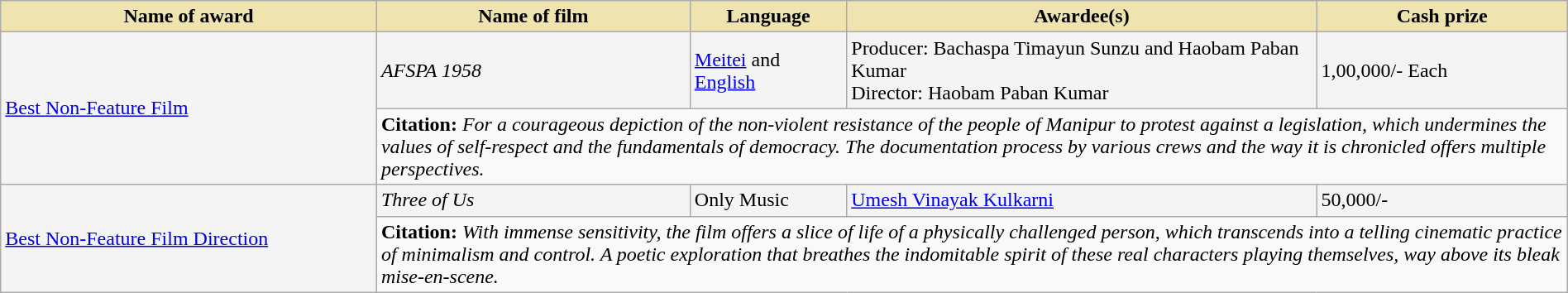<table class="wikitable" style="width:100%;">
<tr>
<th style="background-color:#EFE4B0;width:24%;">Name of award</th>
<th style="background-color:#EFE4B0;width:20%;">Name of film</th>
<th style="background-color:#EFE4B0;width:10%;">Language</th>
<th style="background-color:#EFE4B0;width:30%;">Awardee(s)</th>
<th style="background-color:#EFE4B0;width:16%;">Cash prize</th>
</tr>
<tr style="background-color:#F4F4F4">
<td rowspan="2"><a href='#'>Best Non-Feature Film</a></td>
<td><em>AFSPA 1958</em></td>
<td><a href='#'>Meitei</a> and <a href='#'>English</a></td>
<td>Producer: Bachaspa Timayun Sunzu and Haobam Paban Kumar<br>Director: Haobam Paban Kumar</td>
<td> 1,00,000/- Each</td>
</tr>
<tr style="background-color:#F9F9F9">
<td colspan="4"><strong>Citation:</strong> <em>For a courageous depiction of the non-violent resistance of the people of Manipur to protest against a legislation, which undermines the values of self-respect and the fundamentals of democracy. The documentation process by various crews and the way it is chronicled offers multiple perspectives.</em></td>
</tr>
<tr style="background-color:#F4F4F4">
<td rowspan="2"><a href='#'>Best Non-Feature Film Direction</a></td>
<td><em>Three of Us</em></td>
<td>Only Music</td>
<td><a href='#'>Umesh Vinayak Kulkarni</a></td>
<td> 50,000/-</td>
</tr>
<tr style="background-color:#F9F9F9">
<td colspan="4"><strong>Citation:</strong> <em>With immense sensitivity, the film offers a slice of life of a physically challenged person, which transcends into a telling cinematic practice of minimalism and control. A poetic exploration that breathes the indomitable spirit of these real characters playing themselves, way above its bleak mise-en-scene.</em></td>
</tr>
</table>
